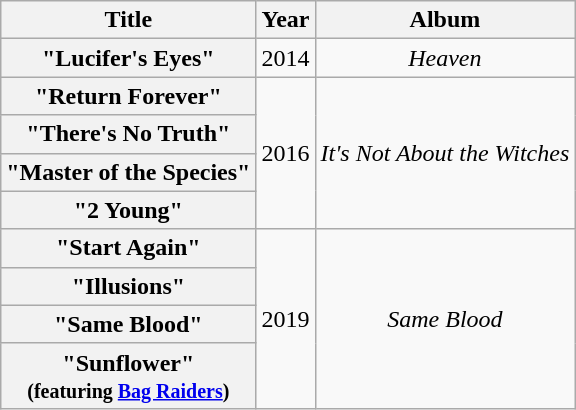<table class="wikitable plainrowheaders" style="text-align:center;" border="1">
<tr>
<th scope="col">Title</th>
<th scope="col">Year</th>
<th scope="col">Album</th>
</tr>
<tr>
<th scope="row">"Lucifer's Eyes"</th>
<td>2014</td>
<td><em>Heaven</em></td>
</tr>
<tr>
<th scope="row">"Return Forever"</th>
<td rowspan="4">2016</td>
<td rowspan="4"><em>It's Not About the Witches</em></td>
</tr>
<tr>
<th scope="row">"There's No Truth"</th>
</tr>
<tr>
<th scope="row">"Master of the Species"</th>
</tr>
<tr>
<th scope="row">"2 Young"</th>
</tr>
<tr>
<th scope="row">"Start Again"</th>
<td rowspan="4">2019</td>
<td rowspan="4"><em>Same Blood</em></td>
</tr>
<tr>
<th scope="row">"Illusions"</th>
</tr>
<tr>
<th scope="row">"Same Blood"</th>
</tr>
<tr>
<th scope="row">"Sunflower"<br><small>(featuring <a href='#'>Bag Raiders</a>)</small></th>
</tr>
</table>
